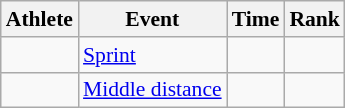<table class=wikitable style="font-size:90%">
<tr>
<th>Athlete</th>
<th>Event</th>
<th>Time</th>
<th>Rank</th>
</tr>
<tr align=center>
<td align=left></td>
<td align=left><a href='#'>Sprint</a></td>
<td></td>
<td></td>
</tr>
<tr align=center>
<td align=left></td>
<td align=left><a href='#'>Middle distance</a></td>
<td></td>
<td></td>
</tr>
</table>
